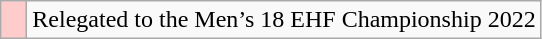<table class="wikitable">
<tr>
<td width=10px bgcolor="#ffcccc"></td>
<td>Relegated to the Men’s 18 EHF Championship 2022</td>
</tr>
</table>
